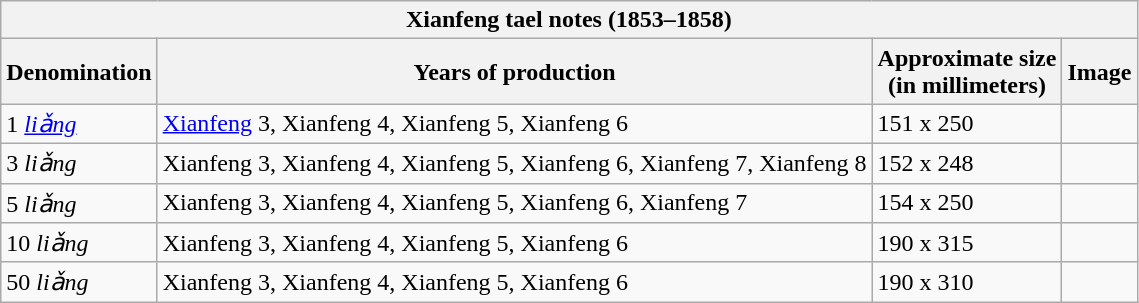<table class="wikitable" style="font-size: 100%">
<tr>
<th colspan=4>Xianfeng tael notes (1853–1858)</th>
</tr>
<tr>
<th>Denomination</th>
<th>Years of production</th>
<th>Approximate size<br>(in millimeters)</th>
<th>Image</th>
</tr>
<tr>
<td>1 <em><a href='#'>liǎng</a></em></td>
<td><a href='#'>Xianfeng</a> 3, Xianfeng 4, Xianfeng 5, Xianfeng 6</td>
<td>151 x 250</td>
<td></td>
</tr>
<tr>
<td>3 <em>liǎng</em></td>
<td>Xianfeng 3, Xianfeng 4, Xianfeng 5, Xianfeng 6, Xianfeng 7, Xianfeng 8</td>
<td>152 x 248</td>
<td></td>
</tr>
<tr>
<td>5 <em>liǎng</em></td>
<td>Xianfeng 3, Xianfeng 4, Xianfeng 5, Xianfeng 6, Xianfeng 7</td>
<td>154 x 250</td>
<td></td>
</tr>
<tr>
<td>10 <em>liǎng</em></td>
<td>Xianfeng 3, Xianfeng 4, Xianfeng 5, Xianfeng 6</td>
<td>190 x 315</td>
<td></td>
</tr>
<tr>
<td>50 <em>liǎng</em></td>
<td>Xianfeng 3, Xianfeng 4, Xianfeng 5, Xianfeng 6</td>
<td>190 x 310</td>
<td></td>
</tr>
</table>
